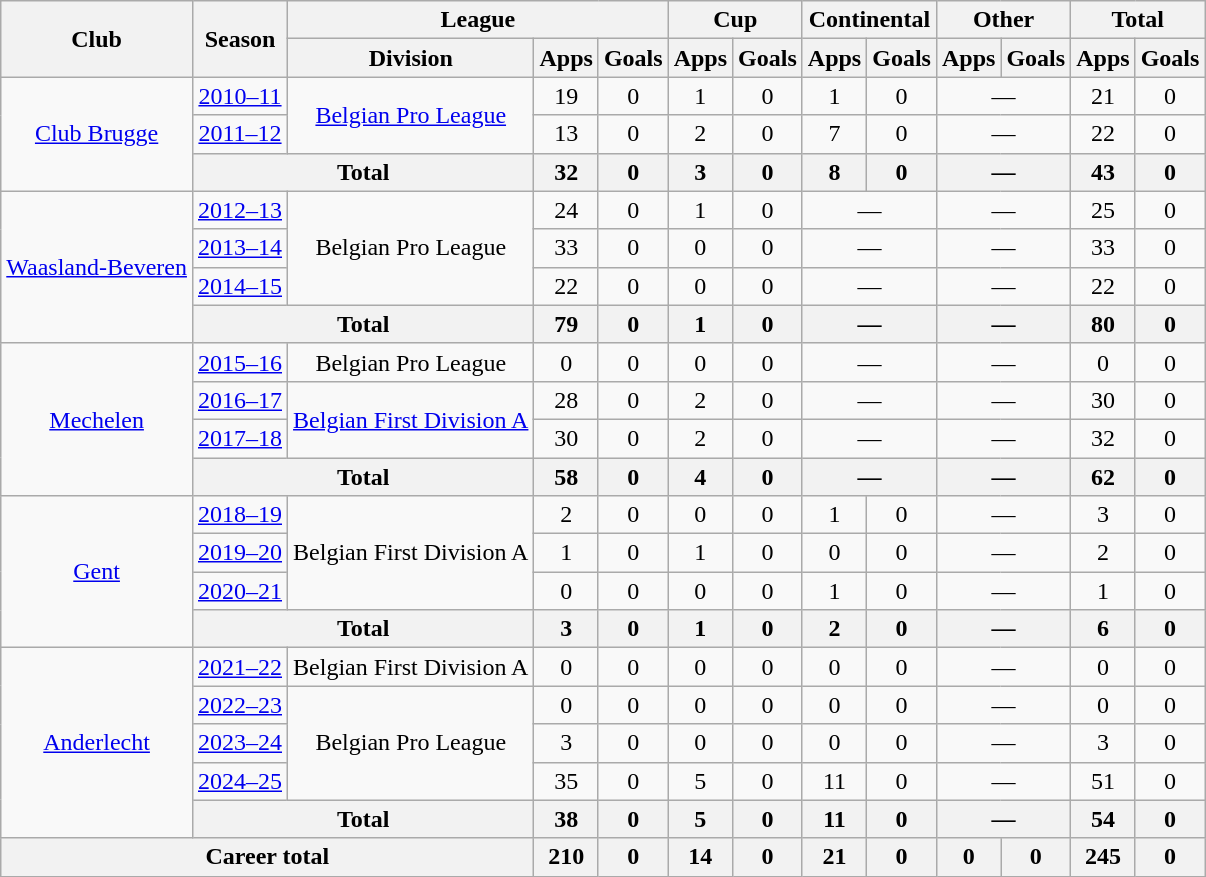<table class="wikitable" style="text-align: center;">
<tr>
<th rowspan=2>Club</th>
<th rowspan=2>Season</th>
<th colspan=3>League</th>
<th colspan=2>Cup</th>
<th colspan=2>Continental</th>
<th colspan=2>Other</th>
<th colspan=2>Total</th>
</tr>
<tr>
<th>Division</th>
<th>Apps</th>
<th>Goals</th>
<th>Apps</th>
<th>Goals</th>
<th>Apps</th>
<th>Goals</th>
<th>Apps</th>
<th>Goals</th>
<th>Apps</th>
<th>Goals</th>
</tr>
<tr>
<td rowspan="3"><a href='#'>Club Brugge</a></td>
<td><a href='#'>2010–11</a></td>
<td rowspan="2"><a href='#'>Belgian Pro League</a></td>
<td>19</td>
<td>0</td>
<td>1</td>
<td>0</td>
<td>1</td>
<td>0</td>
<td colspan="2">—</td>
<td>21</td>
<td>0</td>
</tr>
<tr>
<td><a href='#'>2011–12</a></td>
<td>13</td>
<td>0</td>
<td>2</td>
<td>0</td>
<td>7</td>
<td>0</td>
<td colspan="2">—</td>
<td>22</td>
<td>0</td>
</tr>
<tr>
<th colspan=2>Total</th>
<th>32</th>
<th>0</th>
<th>3</th>
<th>0</th>
<th>8</th>
<th>0</th>
<th colspan="2">—</th>
<th>43</th>
<th>0</th>
</tr>
<tr>
<td rowspan="4"><a href='#'>Waasland-Beveren</a></td>
<td><a href='#'>2012–13</a></td>
<td rowspan="3">Belgian Pro League</td>
<td>24</td>
<td>0</td>
<td>1</td>
<td>0</td>
<td colspan="2">—</td>
<td colspan="2">—</td>
<td>25</td>
<td>0</td>
</tr>
<tr>
<td><a href='#'>2013–14</a></td>
<td>33</td>
<td>0</td>
<td>0</td>
<td>0</td>
<td colspan="2">—</td>
<td colspan="2">—</td>
<td>33</td>
<td>0</td>
</tr>
<tr>
<td><a href='#'>2014–15</a></td>
<td>22</td>
<td>0</td>
<td>0</td>
<td>0</td>
<td colspan="2">—</td>
<td colspan="2">—</td>
<td>22</td>
<td>0</td>
</tr>
<tr>
<th colspan=2>Total</th>
<th>79</th>
<th>0</th>
<th>1</th>
<th>0</th>
<th colspan="2">—</th>
<th colspan="2">—</th>
<th>80</th>
<th>0</th>
</tr>
<tr>
<td rowspan="4"><a href='#'>Mechelen</a></td>
<td><a href='#'>2015–16</a></td>
<td>Belgian Pro League</td>
<td>0</td>
<td>0</td>
<td>0</td>
<td>0</td>
<td colspan="2">—</td>
<td colspan="2">—</td>
<td>0</td>
<td>0</td>
</tr>
<tr>
<td><a href='#'>2016–17</a></td>
<td rowspan="2"><a href='#'>Belgian First Division A</a></td>
<td>28</td>
<td>0</td>
<td>2</td>
<td>0</td>
<td colspan="2">—</td>
<td colspan="2">—</td>
<td>30</td>
<td>0</td>
</tr>
<tr>
<td><a href='#'>2017–18</a></td>
<td>30</td>
<td>0</td>
<td>2</td>
<td>0</td>
<td colspan="2">—</td>
<td colspan="2">—</td>
<td>32</td>
<td>0</td>
</tr>
<tr>
<th colspan=2>Total</th>
<th>58</th>
<th>0</th>
<th>4</th>
<th>0</th>
<th colspan="2">—</th>
<th colspan="2">—</th>
<th>62</th>
<th>0</th>
</tr>
<tr>
<td rowspan="4"><a href='#'>Gent</a></td>
<td><a href='#'>2018–19</a></td>
<td rowspan="3">Belgian First Division A</td>
<td>2</td>
<td>0</td>
<td>0</td>
<td>0</td>
<td>1</td>
<td>0</td>
<td colspan="2">—</td>
<td>3</td>
<td>0</td>
</tr>
<tr>
<td><a href='#'>2019–20</a></td>
<td>1</td>
<td>0</td>
<td>1</td>
<td>0</td>
<td>0</td>
<td>0</td>
<td colspan="2">—</td>
<td>2</td>
<td>0</td>
</tr>
<tr>
<td><a href='#'>2020–21</a></td>
<td>0</td>
<td>0</td>
<td>0</td>
<td>0</td>
<td>1</td>
<td>0</td>
<td colspan="2">—</td>
<td>1</td>
<td>0</td>
</tr>
<tr>
<th colspan=2>Total</th>
<th>3</th>
<th>0</th>
<th>1</th>
<th>0</th>
<th>2</th>
<th>0</th>
<th colspan="2">—</th>
<th>6</th>
<th>0</th>
</tr>
<tr>
<td rowspan="5"><a href='#'>Anderlecht</a></td>
<td><a href='#'>2021–22</a></td>
<td>Belgian First Division A</td>
<td>0</td>
<td>0</td>
<td>0</td>
<td>0</td>
<td>0</td>
<td>0</td>
<td colspan="2">—</td>
<td>0</td>
<td>0</td>
</tr>
<tr>
<td><a href='#'>2022–23</a></td>
<td rowspan="3">Belgian Pro League</td>
<td>0</td>
<td>0</td>
<td>0</td>
<td>0</td>
<td>0</td>
<td>0</td>
<td colspan="2">—</td>
<td>0</td>
<td>0</td>
</tr>
<tr>
<td><a href='#'>2023–24</a></td>
<td>3</td>
<td>0</td>
<td>0</td>
<td>0</td>
<td>0</td>
<td 0>0</td>
<td colspan="2">—</td>
<td>3</td>
<td>0</td>
</tr>
<tr>
<td><a href='#'>2024–25</a></td>
<td>35</td>
<td>0</td>
<td>5</td>
<td>0</td>
<td>11</td>
<td>0</td>
<td colspan="2">—</td>
<td>51</td>
<td>0</td>
</tr>
<tr>
<th colspan=2>Total</th>
<th>38</th>
<th>0</th>
<th>5</th>
<th>0</th>
<th>11</th>
<th>0</th>
<th colspan="2">—</th>
<th>54</th>
<th>0</th>
</tr>
<tr>
<th colspan="3">Career total</th>
<th>210</th>
<th>0</th>
<th>14</th>
<th>0</th>
<th>21</th>
<th>0</th>
<th>0</th>
<th>0</th>
<th>245</th>
<th>0</th>
</tr>
</table>
